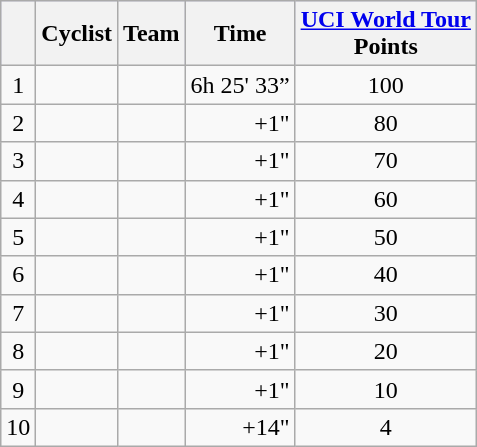<table class="wikitable">
<tr style="background:#ccccff;">
<th></th>
<th>Cyclist</th>
<th>Team</th>
<th>Time</th>
<th><a href='#'>UCI World Tour</a><br>Points</th>
</tr>
<tr>
<td align=center>1</td>
<td></td>
<td></td>
<td align=right>6h 25' 33”</td>
<td align=center>100</td>
</tr>
<tr>
<td align=center>2</td>
<td></td>
<td></td>
<td align=right>+1"</td>
<td align=center>80</td>
</tr>
<tr>
<td align=center>3</td>
<td></td>
<td></td>
<td align=right>+1"</td>
<td align=center>70</td>
</tr>
<tr>
<td align=center>4</td>
<td></td>
<td></td>
<td align=right>+1"</td>
<td align=center>60</td>
</tr>
<tr>
<td align=center>5</td>
<td></td>
<td></td>
<td align=right>+1"</td>
<td align=center>50</td>
</tr>
<tr>
<td align=center>6</td>
<td></td>
<td></td>
<td align=right>+1"</td>
<td align=center>40</td>
</tr>
<tr>
<td align=center>7</td>
<td></td>
<td></td>
<td align=right>+1"</td>
<td align=center>30</td>
</tr>
<tr>
<td align=center>8</td>
<td></td>
<td></td>
<td align=right>+1"</td>
<td align=center>20</td>
</tr>
<tr>
<td align=center>9</td>
<td></td>
<td></td>
<td align=right>+1"</td>
<td align=center>10</td>
</tr>
<tr>
<td align=center>10</td>
<td></td>
<td></td>
<td align=right>+14"</td>
<td align=center>4</td>
</tr>
</table>
